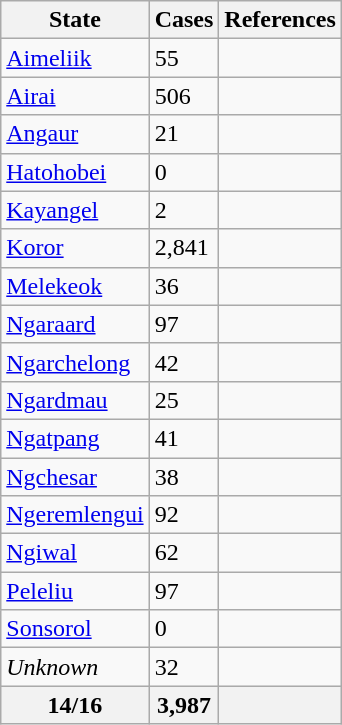<table class="wikitable sortable">
<tr>
<th>State</th>
<th>Cases</th>
<th>References</th>
</tr>
<tr>
<td><a href='#'>Aimeliik</a></td>
<td>55</td>
<td></td>
</tr>
<tr>
<td><a href='#'>Airai</a></td>
<td>506</td>
<td></td>
</tr>
<tr>
<td><a href='#'>Angaur</a></td>
<td>21</td>
<td></td>
</tr>
<tr>
<td><a href='#'>Hatohobei</a></td>
<td>0</td>
<td></td>
</tr>
<tr>
<td><a href='#'>Kayangel</a></td>
<td>2</td>
<td></td>
</tr>
<tr>
<td><a href='#'>Koror</a></td>
<td>2,841</td>
<td></td>
</tr>
<tr>
<td><a href='#'>Melekeok</a></td>
<td>36</td>
<td></td>
</tr>
<tr>
<td><a href='#'>Ngaraard</a></td>
<td>97</td>
<td></td>
</tr>
<tr>
<td><a href='#'>Ngarchelong</a></td>
<td>42</td>
<td></td>
</tr>
<tr>
<td><a href='#'>Ngardmau</a></td>
<td>25</td>
<td></td>
</tr>
<tr>
<td><a href='#'>Ngatpang</a></td>
<td>41</td>
<td></td>
</tr>
<tr>
<td><a href='#'>Ngchesar</a></td>
<td>38</td>
<td></td>
</tr>
<tr>
<td><a href='#'>Ngeremlengui</a></td>
<td>92</td>
<td></td>
</tr>
<tr>
<td><a href='#'>Ngiwal</a></td>
<td>62</td>
<td></td>
</tr>
<tr>
<td><a href='#'>Peleliu</a></td>
<td>97</td>
<td></td>
</tr>
<tr>
<td><a href='#'>Sonsorol</a></td>
<td>0</td>
<td></td>
</tr>
<tr>
<td><em>Unknown</em></td>
<td>32</td>
<td></td>
</tr>
<tr>
<th>14/16</th>
<th>3,987</th>
<th></th>
</tr>
</table>
